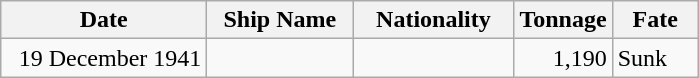<table class="wikitable sortable">
<tr>
<th width="130px">Date</th>
<th width="90px">Ship Name</th>
<th width="100px">Nationality</th>
<th width="25px">Tonnage</th>
<th width="50px">Fate</th>
</tr>
<tr>
<td align="right">19 December 1941</td>
<td align="left"></td>
<td align="left"></td>
<td align="right">1,190</td>
<td align="left">Sunk</td>
</tr>
</table>
